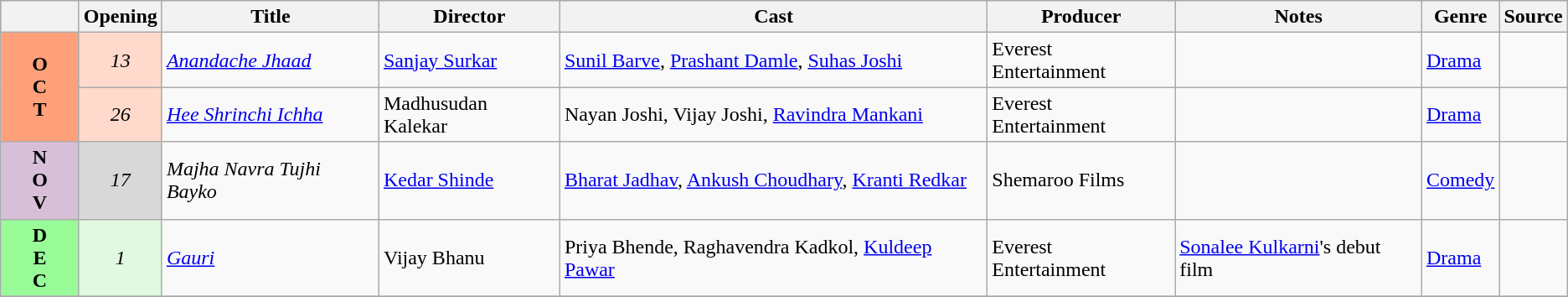<table class="wikitable">
<tr style="background:#b0e0e6; text-align:center;">
<th style="width:5%; colspan="2"></th>
<th><strong>Opening</strong></th>
<th><strong>Title</strong></th>
<th><strong>Director</strong></th>
<th><strong>Cast</strong></th>
<th><strong>Producer</strong></th>
<th><strong>Notes</strong></th>
<th><strong>Genre</strong></th>
<th><strong>Source</strong></th>
</tr>
<tr>
<td rowspan="2" style="text-align:center; background:#ffa07a;"><strong>O<br>C<br>T</strong></td>
<td rowspan="1" style="text-align:center; background:#ffdacc;"><em>13</em></td>
<td><em><a href='#'>Anandache Jhaad</a></em></td>
<td><a href='#'>Sanjay Surkar</a></td>
<td><a href='#'>Sunil Barve</a>, <a href='#'>Prashant Damle</a>, <a href='#'>Suhas Joshi</a></td>
<td>Everest Entertainment</td>
<td></td>
<td><a href='#'>Drama</a></td>
<td></td>
</tr>
<tr>
<td rowspan="1" style="text-align:center; background:#ffdacc;"><em>26</em></td>
<td><em><a href='#'>Hee Shrinchi Ichha</a></em></td>
<td>Madhusudan Kalekar</td>
<td>Nayan Joshi, Vijay Joshi, <a href='#'>Ravindra Mankani</a></td>
<td>Everest Entertainment</td>
<td></td>
<td><a href='#'>Drama</a></td>
<td></td>
</tr>
<tr>
<td rowspan="1" style="text-align:center; background:thistle;"><strong>N<br>O<br>V</strong></td>
<td rowspan="1" style="text-align:center; background:#d8d8d8;"><em>17</em></td>
<td><em>Majha Navra Tujhi Bayko</em></td>
<td><a href='#'>Kedar Shinde</a></td>
<td><a href='#'>Bharat Jadhav</a>, <a href='#'>Ankush Choudhary</a>, <a href='#'>Kranti Redkar</a></td>
<td>Shemaroo Films</td>
<td></td>
<td><a href='#'>Comedy</a></td>
<td></td>
</tr>
<tr>
<td rowspan="1" style="text-align:center; background:#98fb98;"><strong>D<br>E<br>C</strong></td>
<td rowspan="1" style="text-align:center; background:#e0f9e0;"><em>1</em></td>
<td><em><a href='#'>Gauri</a></em></td>
<td>Vijay Bhanu</td>
<td>Priya Bhende, Raghavendra Kadkol, <a href='#'>Kuldeep Pawar</a></td>
<td>Everest Entertainment</td>
<td><a href='#'>Sonalee Kulkarni</a>'s debut film</td>
<td><a href='#'>Drama</a></td>
<td></td>
</tr>
<tr>
</tr>
</table>
